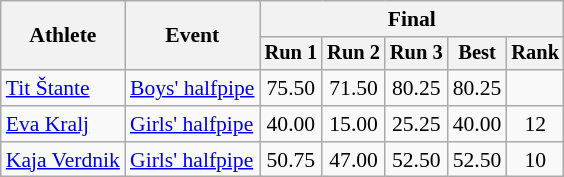<table class="wikitable" style="font-size:90%">
<tr>
<th rowspan=2>Athlete</th>
<th rowspan=2>Event</th>
<th colspan=5>Final</th>
</tr>
<tr style="font-size:95%">
<th>Run 1</th>
<th>Run 2</th>
<th>Run 3</th>
<th>Best</th>
<th>Rank</th>
</tr>
<tr align=center>
<td align=left><a href='#'>Tit Štante</a></td>
<td align=left><a href='#'>Boys' halfpipe</a></td>
<td>75.50</td>
<td>71.50</td>
<td>80.25</td>
<td>80.25</td>
<td></td>
</tr>
<tr align=center>
<td align=left><a href='#'>Eva Kralj</a></td>
<td align=left><a href='#'>Girls' halfpipe</a></td>
<td>40.00</td>
<td>15.00</td>
<td>25.25</td>
<td>40.00</td>
<td>12</td>
</tr>
<tr align=center>
<td align=left><a href='#'>Kaja Verdnik</a></td>
<td align=left><a href='#'>Girls' halfpipe</a></td>
<td>50.75</td>
<td>47.00</td>
<td>52.50</td>
<td>52.50</td>
<td>10</td>
</tr>
</table>
